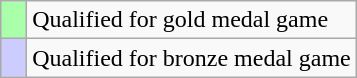<table class="wikitable" align=right>
<tr>
<td width=10px bgcolor=aaffaa></td>
<td>Qualified for gold medal game</td>
</tr>
<tr>
<td width=10px bgcolor=ccccff></td>
<td>Qualified for bronze medal game</td>
</tr>
</table>
